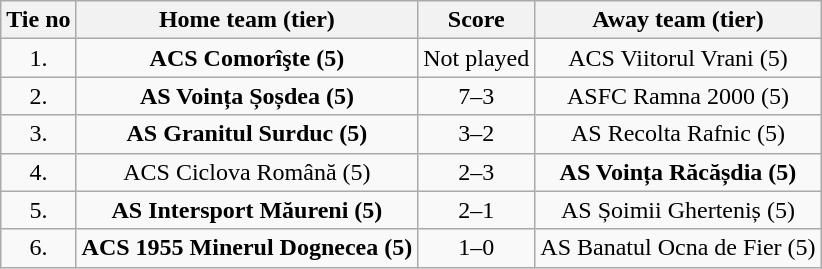<table class="wikitable" style="text-align: center">
<tr>
<th>Tie no</th>
<th>Home team (tier)</th>
<th>Score</th>
<th>Away team (tier)</th>
</tr>
<tr>
<td>1.</td>
<td><strong>ACS Comorîşte (5)</strong></td>
<td>Not played</td>
<td>ACS Viitorul Vrani (5)</td>
</tr>
<tr>
<td>2.</td>
<td><strong>AS Voința Șoșdea (5)</strong></td>
<td>7–3</td>
<td>ASFC Ramna 2000 (5)</td>
</tr>
<tr>
<td>3.</td>
<td><strong>AS Granitul Surduc (5)</strong></td>
<td>3–2</td>
<td>AS Recolta Rafnic (5)</td>
</tr>
<tr>
<td>4.</td>
<td>ACS Ciclova Română (5)</td>
<td>2–3</td>
<td><strong>AS Voința Răcășdia (5)</strong></td>
</tr>
<tr>
<td>5.</td>
<td><strong>AS Intersport Măureni (5)</strong></td>
<td>2–1</td>
<td>AS Șoimii Gherteniș (5)</td>
</tr>
<tr>
<td>6.</td>
<td><strong>ACS 1955 Minerul Dognecea (5)</strong></td>
<td>1–0</td>
<td>AS Banatul Ocna de Fier (5)</td>
</tr>
</table>
